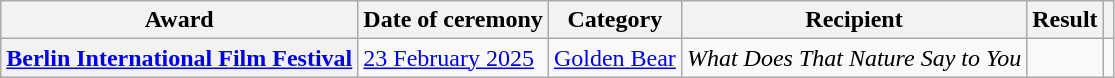<table class="wikitable sortable plainrowheaders">
<tr>
<th>Award</th>
<th>Date of ceremony</th>
<th>Category</th>
<th>Recipient</th>
<th>Result</th>
<th></th>
</tr>
<tr>
<th scope="row" rowspan="1"><a href='#'>Berlin International Film Festival</a></th>
<td rowspan="1"><a href='#'>23 February 2025</a></td>
<td><a href='#'>Golden Bear</a></td>
<td><em>What Does That Nature Say to You</em></td>
<td></td>
<td align="center"></td>
</tr>
</table>
